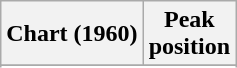<table class="wikitable sortable plainrowheaders" style="text-align:center">
<tr>
<th>Chart (1960)</th>
<th>Peak<br>position</th>
</tr>
<tr>
</tr>
<tr>
</tr>
<tr>
</tr>
<tr>
</tr>
<tr>
</tr>
<tr>
</tr>
</table>
